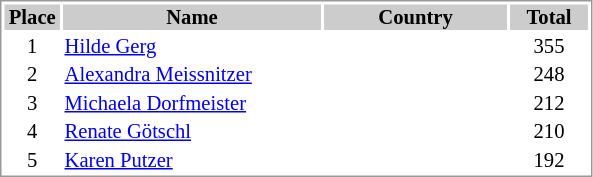<table border="0" style="border: 1px solid #999; background-color:#FFFFFF; text-align:left; font-size:86%; line-height:15px;">
<tr align="center" bgcolor="#CCCCCC">
<th width=35>Place</th>
<th width=170>Name</th>
<th width=120>Country</th>
<th width=50>Total</th>
</tr>
<tr>
<td align=center>1</td>
<td><a href='#'>Hilde Gerg</a></td>
<td></td>
<td align=center>355</td>
</tr>
<tr>
<td align=center>2</td>
<td><a href='#'>Alexandra Meissnitzer</a></td>
<td></td>
<td align=center>248</td>
</tr>
<tr>
<td align=center>3</td>
<td><a href='#'>Michaela Dorfmeister</a></td>
<td></td>
<td align=center>212</td>
</tr>
<tr>
<td align=center>4</td>
<td><a href='#'>Renate Götschl</a></td>
<td></td>
<td align=center>210</td>
</tr>
<tr>
<td align=center>5</td>
<td><a href='#'>Karen Putzer</a></td>
<td></td>
<td align=center>192</td>
</tr>
</table>
